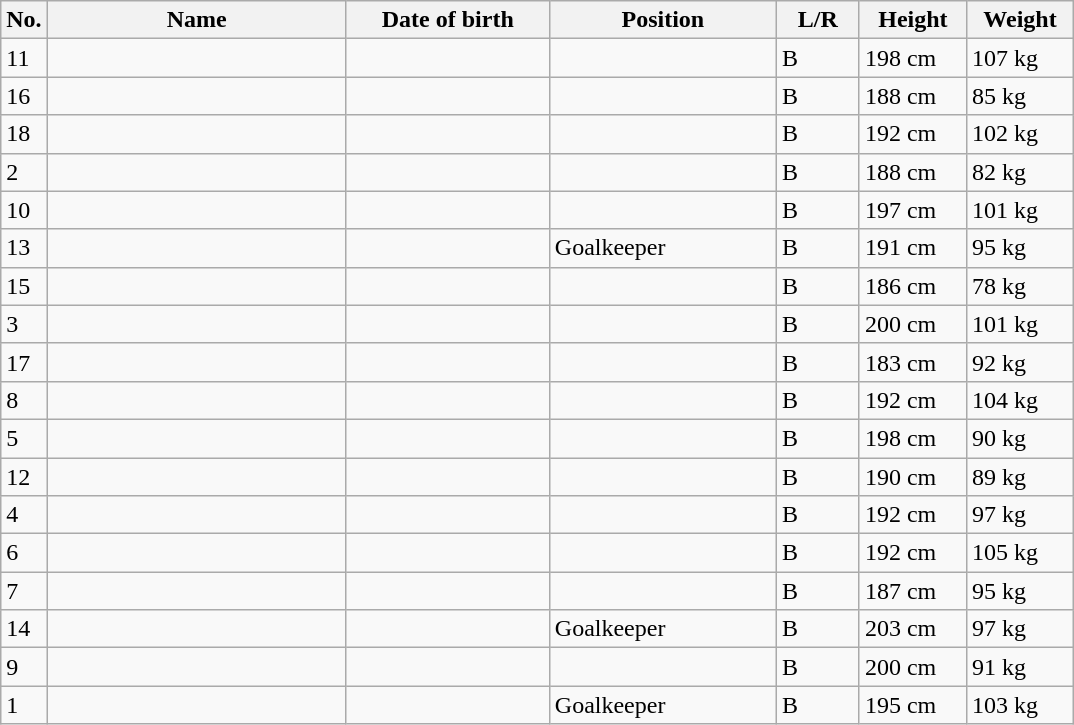<table class="wikitable sortable" style=font-size:100%; text-align:center;>
<tr>
<th>No.</th>
<th style=width:12em>Name</th>
<th style=width:8em>Date of birth</th>
<th style=width:9em>Position</th>
<th style=width:3em>L/R</th>
<th style=width:4em>Height</th>
<th style=width:4em>Weight</th>
</tr>
<tr>
<td>11</td>
<td align=left></td>
<td align=right></td>
<td></td>
<td>B</td>
<td>198 cm</td>
<td>107 kg</td>
</tr>
<tr>
<td>16</td>
<td align=left></td>
<td align=right></td>
<td></td>
<td>B</td>
<td>188 cm</td>
<td>85 kg</td>
</tr>
<tr>
<td>18</td>
<td align=left></td>
<td align=right></td>
<td></td>
<td>B</td>
<td>192 cm</td>
<td>102 kg</td>
</tr>
<tr>
<td>2</td>
<td align=left></td>
<td align=right></td>
<td></td>
<td>B</td>
<td>188 cm</td>
<td>82 kg</td>
</tr>
<tr>
<td>10</td>
<td align=left></td>
<td align=right></td>
<td></td>
<td>B</td>
<td>197 cm</td>
<td>101 kg</td>
</tr>
<tr>
<td>13</td>
<td align=left></td>
<td align=right></td>
<td>Goalkeeper</td>
<td>B</td>
<td>191 cm</td>
<td>95 kg</td>
</tr>
<tr>
<td>15</td>
<td align=left></td>
<td align=right></td>
<td></td>
<td>B</td>
<td>186 cm</td>
<td>78 kg</td>
</tr>
<tr>
<td>3</td>
<td align=left></td>
<td align=right></td>
<td></td>
<td>B</td>
<td>200 cm</td>
<td>101 kg</td>
</tr>
<tr>
<td>17</td>
<td align=left></td>
<td align=right></td>
<td></td>
<td>B</td>
<td>183 cm</td>
<td>92 kg</td>
</tr>
<tr>
<td>8</td>
<td align=left></td>
<td align=right></td>
<td></td>
<td>B</td>
<td>192 cm</td>
<td>104 kg</td>
</tr>
<tr>
<td>5</td>
<td align=left></td>
<td align=right></td>
<td></td>
<td>B</td>
<td>198 cm</td>
<td>90 kg</td>
</tr>
<tr>
<td>12</td>
<td align=left></td>
<td align=right></td>
<td></td>
<td>B</td>
<td>190 cm</td>
<td>89 kg</td>
</tr>
<tr>
<td>4</td>
<td align=left></td>
<td align=right></td>
<td></td>
<td>B</td>
<td>192 cm</td>
<td>97 kg</td>
</tr>
<tr>
<td>6</td>
<td align=left></td>
<td align=right></td>
<td></td>
<td>B</td>
<td>192 cm</td>
<td>105 kg</td>
</tr>
<tr>
<td>7</td>
<td align=left></td>
<td align=right></td>
<td></td>
<td>B</td>
<td>187 cm</td>
<td>95 kg</td>
</tr>
<tr>
<td>14</td>
<td align=left></td>
<td align=right></td>
<td>Goalkeeper</td>
<td>B</td>
<td>203 cm</td>
<td>97 kg</td>
</tr>
<tr>
<td>9</td>
<td align=left></td>
<td align=right></td>
<td></td>
<td>B</td>
<td>200 cm</td>
<td>91 kg</td>
</tr>
<tr>
<td>1</td>
<td align=left></td>
<td align=right></td>
<td>Goalkeeper</td>
<td>B</td>
<td>195 cm</td>
<td>103 kg</td>
</tr>
</table>
